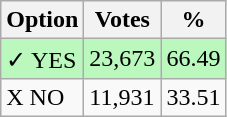<table class="wikitable">
<tr>
<th>Option</th>
<th>Votes</th>
<th>%</th>
</tr>
<tr>
<td style=background:#bbf8be>✓ YES</td>
<td style=background:#bbf8be>23,673</td>
<td style=background:#bbf8be>66.49</td>
</tr>
<tr>
<td>X NO</td>
<td>11,931</td>
<td>33.51</td>
</tr>
</table>
